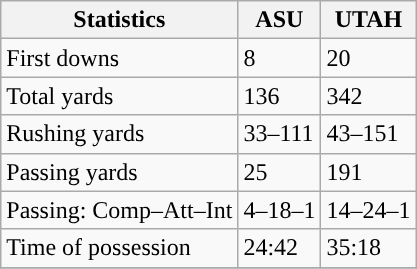<table class="wikitable" style="float: left;">
<tr>
<th>Statistics</th>
<th>ASU</th>
<th>UTAH</th>
</tr>
<tr>
<td>First downs</td>
<td>8</td>
<td>20</td>
</tr>
<tr>
<td>Total yards</td>
<td>136</td>
<td>342</td>
</tr>
<tr>
<td>Rushing yards</td>
<td>33–111</td>
<td>43–151</td>
</tr>
<tr>
<td>Passing yards</td>
<td>25</td>
<td>191</td>
</tr>
<tr>
<td>Passing: Comp–Att–Int</td>
<td>4–18–1</td>
<td>14–24–1</td>
</tr>
<tr>
<td>Time of possession</td>
<td>24:42</td>
<td>35:18</td>
</tr>
<tr>
</tr>
</table>
